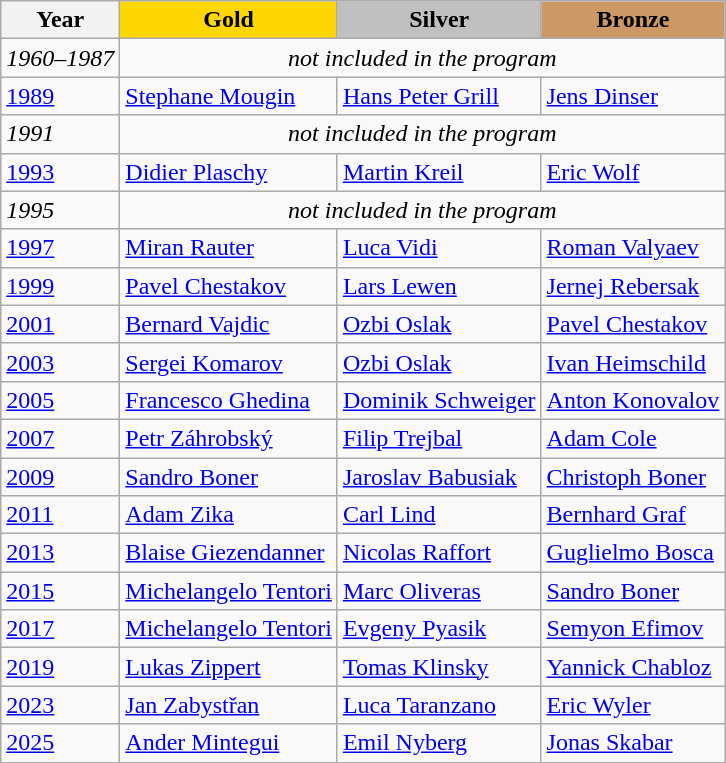<table class="wikitable">
<tr>
<th>Year</th>
<td align=center bgcolor=gold><strong>Gold</strong></td>
<td align=center bgcolor=silver><strong>Silver</strong></td>
<td align=center bgcolor=cc9966><strong>Bronze</strong></td>
</tr>
<tr>
<td><em>1960–1987</em></td>
<td colspan=3 align=center><em>not included in the program</em></td>
</tr>
<tr>
<td><a href='#'>1989</a></td>
<td> <a href='#'>Stephane Mougin</a></td>
<td> <a href='#'>Hans Peter Grill</a></td>
<td> <a href='#'>Jens Dinser</a></td>
</tr>
<tr>
<td><em>1991</em></td>
<td colspan=3 align=center><em>not included in the program</em></td>
</tr>
<tr>
<td><a href='#'>1993</a></td>
<td> <a href='#'>Didier Plaschy</a></td>
<td> <a href='#'>Martin Kreil</a></td>
<td> <a href='#'>Eric Wolf</a></td>
</tr>
<tr>
<td><em>1995</em></td>
<td colspan=3 align=center><em>not included in the program</em></td>
</tr>
<tr>
<td><a href='#'>1997</a></td>
<td> <a href='#'>Miran Rauter</a></td>
<td> <a href='#'>Luca Vidi</a></td>
<td> <a href='#'>Roman Valyaev</a></td>
</tr>
<tr>
<td><a href='#'>1999</a></td>
<td> <a href='#'>Pavel Chestakov</a></td>
<td> <a href='#'>Lars Lewen</a></td>
<td> <a href='#'>Jernej Rebersak</a></td>
</tr>
<tr>
<td><a href='#'>2001</a></td>
<td> <a href='#'>Bernard Vajdic</a></td>
<td> <a href='#'>Ozbi Oslak</a></td>
<td> <a href='#'>Pavel Chestakov</a></td>
</tr>
<tr>
<td><a href='#'>2003</a></td>
<td> <a href='#'>Sergei Komarov</a></td>
<td> <a href='#'>Ozbi Oslak</a></td>
<td> <a href='#'>Ivan Heimschild</a></td>
</tr>
<tr>
<td><a href='#'>2005</a></td>
<td> <a href='#'>Francesco Ghedina</a></td>
<td> <a href='#'>Dominik Schweiger</a></td>
<td> <a href='#'>Anton Konovalov</a></td>
</tr>
<tr>
<td><a href='#'>2007</a></td>
<td> <a href='#'>Petr Záhrobský</a></td>
<td> <a href='#'>Filip Trejbal</a></td>
<td> <a href='#'>Adam Cole</a></td>
</tr>
<tr>
<td><a href='#'>2009</a></td>
<td> <a href='#'>Sandro Boner</a></td>
<td> <a href='#'>Jaroslav Babusiak</a></td>
<td> <a href='#'>Christoph Boner</a></td>
</tr>
<tr>
<td><a href='#'>2011</a></td>
<td> <a href='#'>Adam Zika</a></td>
<td> <a href='#'>Carl Lind</a></td>
<td> <a href='#'>Bernhard Graf</a></td>
</tr>
<tr>
<td><a href='#'>2013</a></td>
<td> <a href='#'>Blaise Giezendanner</a></td>
<td> <a href='#'>Nicolas Raffort</a></td>
<td> <a href='#'>Guglielmo Bosca</a></td>
</tr>
<tr>
<td><a href='#'>2015</a></td>
<td> <a href='#'>Michelangelo Tentori</a></td>
<td> <a href='#'>Marc Oliveras</a></td>
<td> <a href='#'>Sandro Boner</a></td>
</tr>
<tr>
<td><a href='#'>2017</a></td>
<td> <a href='#'>Michelangelo Tentori</a></td>
<td> <a href='#'>Evgeny Pyasik</a></td>
<td> <a href='#'>Semyon Efimov</a></td>
</tr>
<tr>
<td><a href='#'>2019</a></td>
<td> <a href='#'>Lukas Zippert</a></td>
<td> <a href='#'>Tomas Klinsky</a></td>
<td> <a href='#'>Yannick Chabloz</a></td>
</tr>
<tr>
<td><a href='#'>2023</a></td>
<td> <a href='#'>Jan Zabystřan</a></td>
<td> <a href='#'>Luca Taranzano</a></td>
<td> <a href='#'>Eric Wyler</a></td>
</tr>
<tr>
<td><a href='#'>2025</a></td>
<td> <a href='#'>Ander Mintegui</a></td>
<td> <a href='#'>Emil Nyberg</a></td>
<td> <a href='#'>Jonas Skabar</a></td>
</tr>
</table>
